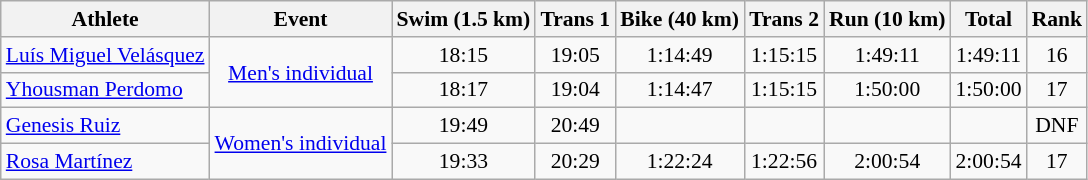<table class="wikitable" style="font-size:90%">
<tr>
<th>Athlete</th>
<th>Event</th>
<th>Swim (1.5 km)</th>
<th>Trans 1</th>
<th>Bike (40 km)</th>
<th>Trans 2</th>
<th>Run (10 km)</th>
<th>Total</th>
<th>Rank</th>
</tr>
<tr align=center>
<td align=left><a href='#'>Luís Miguel Velásquez</a></td>
<td rowspan="2"><a href='#'>Men's individual</a></td>
<td>18:15</td>
<td>19:05</td>
<td>1:14:49</td>
<td>1:15:15</td>
<td>1:49:11</td>
<td>1:49:11</td>
<td>16</td>
</tr>
<tr align=center>
<td align=left><a href='#'>Yhousman Perdomo</a></td>
<td>18:17</td>
<td>19:04</td>
<td>1:14:47</td>
<td>1:15:15</td>
<td>1:50:00</td>
<td>1:50:00</td>
<td>17</td>
</tr>
<tr align=center>
<td align=left><a href='#'>Genesis Ruiz</a></td>
<td rowspan="2"><a href='#'>Women's individual</a></td>
<td>19:49</td>
<td>20:49</td>
<td></td>
<td></td>
<td></td>
<td></td>
<td>DNF</td>
</tr>
<tr align=center>
<td align=left><a href='#'>Rosa Martínez</a></td>
<td>19:33</td>
<td>20:29</td>
<td>1:22:24</td>
<td>1:22:56</td>
<td>2:00:54</td>
<td>2:00:54</td>
<td>17</td>
</tr>
</table>
